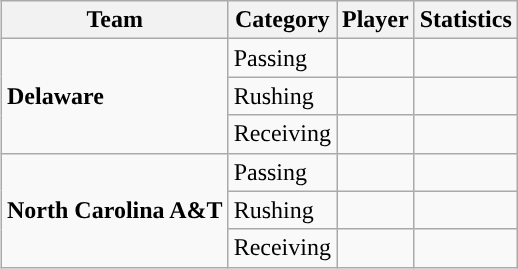<table class="wikitable" style="float: right;">
<tr>
<th>Team</th>
<th>Category</th>
<th>Player</th>
<th>Statistics</th>
</tr>
<tr>
<td rowspan=3><strong>Delaware</strong></td>
<td>Passing</td>
<td></td>
<td></td>
</tr>
<tr>
<td>Rushing</td>
<td></td>
<td></td>
</tr>
<tr>
<td>Receiving</td>
<td></td>
<td></td>
</tr>
<tr>
<td rowspan=3><strong>North Carolina A&T</strong></td>
<td>Passing</td>
<td></td>
<td></td>
</tr>
<tr>
<td>Rushing</td>
<td></td>
<td></td>
</tr>
<tr>
<td>Receiving</td>
<td></td>
<td></td>
</tr>
</table>
